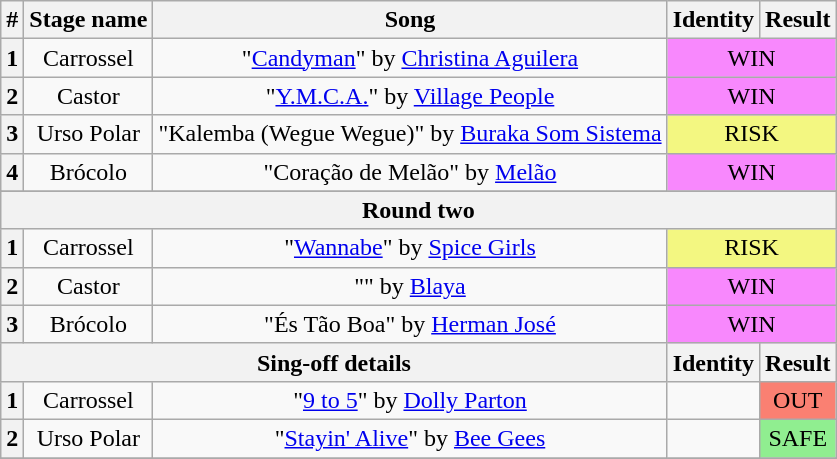<table class="wikitable plainrowheaders" style="text-align: center;">
<tr>
<th>#</th>
<th>Stage name</th>
<th>Song</th>
<th>Identity</th>
<th>Result</th>
</tr>
<tr>
<th>1</th>
<td>Carrossel</td>
<td>"<a href='#'>Candyman</a>" by <a href='#'>Christina Aguilera</a></td>
<td colspan=2 bgcolor="F888FD">WIN</td>
</tr>
<tr>
<th>2</th>
<td>Castor</td>
<td>"<a href='#'>Y.M.C.A.</a>" by <a href='#'>Village People</a></td>
<td colspan=2 bgcolor="F888FD">WIN</td>
</tr>
<tr>
<th>3</th>
<td>Urso Polar</td>
<td>"Kalemba (Wegue Wegue)" by <a href='#'>Buraka Som Sistema</a></td>
<td colspan=2 bgcolor="#F3F781">RISK</td>
</tr>
<tr>
<th>4</th>
<td>Brócolo</td>
<td>"Coração de Melão" by <a href='#'>Melão</a></td>
<td colspan=2 bgcolor="F888FD">WIN</td>
</tr>
<tr>
</tr>
<tr>
<th colspan="5">Round two</th>
</tr>
<tr>
<th>1</th>
<td>Carrossel</td>
<td>"<a href='#'>Wannabe</a>" by <a href='#'>Spice Girls</a></td>
<td colspan=2 bgcolor="#F3F781">RISK</td>
</tr>
<tr>
<th>2</th>
<td>Castor</td>
<td>"" by <a href='#'>Blaya</a></td>
<td colspan=2 bgcolor="F888FD">WIN</td>
</tr>
<tr>
<th>3</th>
<td>Brócolo</td>
<td>"És Tão Boa" by <a href='#'>Herman José</a></td>
<td colspan=2 bgcolor="F888FD">WIN</td>
</tr>
<tr>
<th colspan="3">Sing-off details</th>
<th>Identity</th>
<th>Result</th>
</tr>
<tr>
<th>1</th>
<td>Carrossel</td>
<td>"<a href='#'>9 to 5</a>" by <a href='#'>Dolly Parton</a></td>
<td></td>
<td bgcolor="salmon">OUT</td>
</tr>
<tr>
<th>2</th>
<td>Urso Polar</td>
<td>"<a href='#'>Stayin' Alive</a>" by <a href='#'>Bee Gees</a></td>
<td></td>
<td bgcolor=lightgreen>SAFE</td>
</tr>
<tr>
</tr>
</table>
